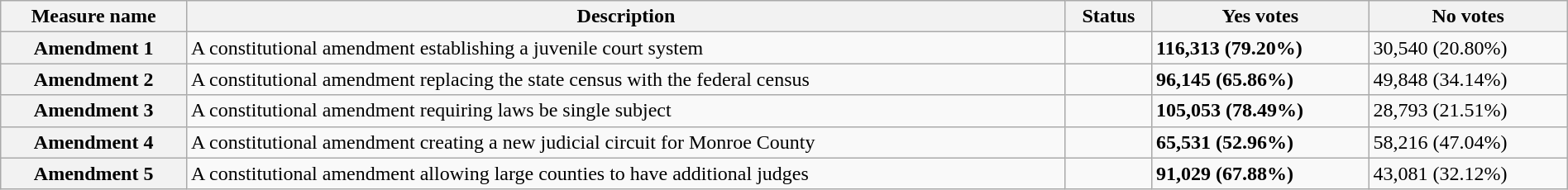<table class="wikitable sortable plainrowheaders" style="width:100%">
<tr>
<th scope="col">Measure name</th>
<th class="unsortable" scope="col">Description</th>
<th scope="col">Status</th>
<th scope="col">Yes votes</th>
<th scope="col">No votes</th>
</tr>
<tr>
<th scope="row">Amendment 1</th>
<td>A constitutional amendment establishing a juvenile court system</td>
<td></td>
<td><strong>116,313 (79.20%)</strong></td>
<td>30,540 (20.80%)</td>
</tr>
<tr>
<th scope="row">Amendment 2</th>
<td>A constitutional amendment replacing the state census with the federal census</td>
<td></td>
<td><strong>96,145 (65.86%)</strong></td>
<td>49,848 (34.14%)</td>
</tr>
<tr>
<th scope="row">Amendment 3</th>
<td>A constitutional amendment requiring laws be single subject</td>
<td></td>
<td><strong>105,053 (78.49%)</strong></td>
<td>28,793 (21.51%)</td>
</tr>
<tr>
<th scope="row">Amendment 4</th>
<td>A constitutional amendment creating a new judicial circuit for Monroe County</td>
<td></td>
<td><strong>65,531 (52.96%)</strong></td>
<td>58,216 (47.04%)</td>
</tr>
<tr>
<th scope="row">Amendment 5</th>
<td>A constitutional amendment allowing large counties to have additional judges</td>
<td></td>
<td><strong>91,029 (67.88%)</strong></td>
<td>43,081 (32.12%)</td>
</tr>
</table>
